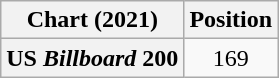<table class="wikitable plainrowheaders" style="text-align:center">
<tr>
<th scope="col">Chart (2021)</th>
<th scope="col">Position</th>
</tr>
<tr>
<th scope="row">US <em>Billboard</em> 200</th>
<td>169</td>
</tr>
</table>
